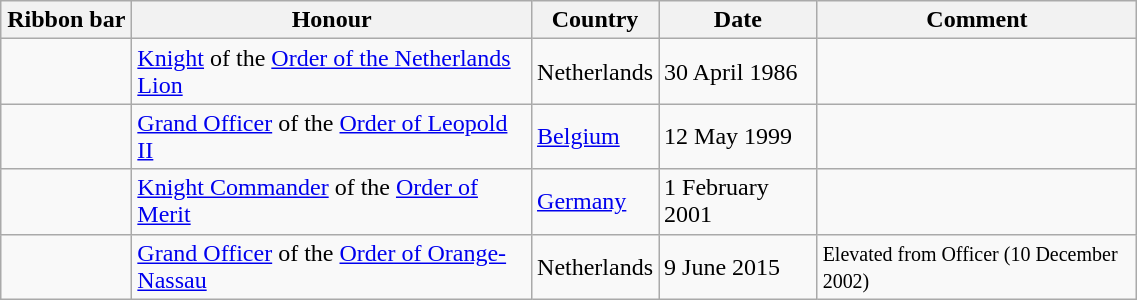<table class="wikitable" style="width:60%;">
<tr>
<th style="width:80px;">Ribbon bar</th>
<th>Honour</th>
<th>Country</th>
<th>Date</th>
<th>Comment</th>
</tr>
<tr>
<td></td>
<td><a href='#'>Knight</a> of the <a href='#'>Order of the Netherlands Lion</a></td>
<td>Netherlands</td>
<td>30 April 1986</td>
<td></td>
</tr>
<tr>
<td></td>
<td><a href='#'>Grand Officer</a> of the <a href='#'>Order of Leopold II</a></td>
<td><a href='#'>Belgium</a></td>
<td>12 May 1999</td>
<td></td>
</tr>
<tr>
<td></td>
<td><a href='#'>Knight Commander</a> of the <a href='#'>Order of Merit</a></td>
<td><a href='#'>Germany</a></td>
<td>1 February 2001</td>
<td></td>
</tr>
<tr>
<td></td>
<td><a href='#'>Grand Officer</a> of the <a href='#'>Order of Orange-Nassau</a></td>
<td>Netherlands</td>
<td>9 June 2015</td>
<td><small>Elevated from Officer (10 December 2002)</small></td>
</tr>
</table>
